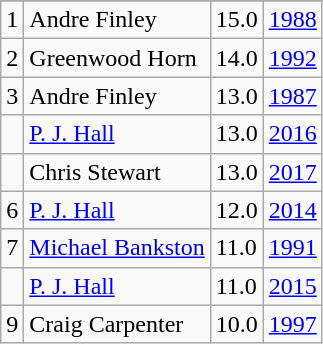<table class="wikitable">
<tr>
</tr>
<tr>
<td>1</td>
<td>Andre Finley</td>
<td>15.0</td>
<td><a href='#'>1988</a></td>
</tr>
<tr>
<td>2</td>
<td>Greenwood Horn</td>
<td>14.0</td>
<td><a href='#'>1992</a></td>
</tr>
<tr>
<td>3</td>
<td>Andre Finley</td>
<td>13.0</td>
<td><a href='#'>1987</a></td>
</tr>
<tr>
<td></td>
<td><a href='#'>P. J. Hall</a></td>
<td>13.0</td>
<td><a href='#'>2016</a></td>
</tr>
<tr>
<td></td>
<td>Chris Stewart</td>
<td>13.0</td>
<td><a href='#'>2017</a></td>
</tr>
<tr>
<td>6</td>
<td><a href='#'>P. J. Hall</a></td>
<td>12.0</td>
<td><a href='#'>2014</a></td>
</tr>
<tr>
<td>7</td>
<td><a href='#'>Michael Bankston</a></td>
<td>11.0</td>
<td><a href='#'>1991</a></td>
</tr>
<tr>
<td></td>
<td><a href='#'>P. J. Hall</a></td>
<td>11.0</td>
<td><a href='#'>2015</a></td>
</tr>
<tr>
<td>9</td>
<td>Craig Carpenter</td>
<td>10.0</td>
<td><a href='#'>1997</a></td>
</tr>
</table>
